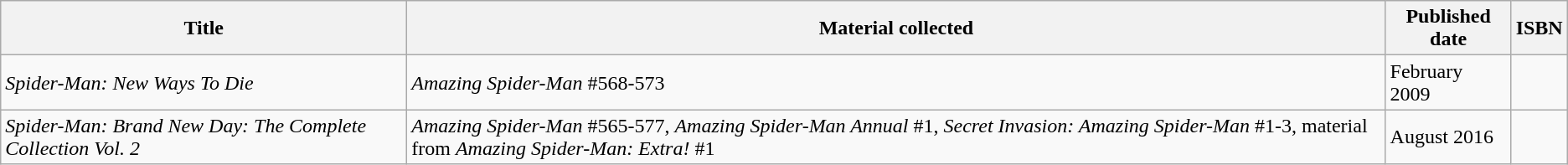<table class="wikitable">
<tr>
<th>Title</th>
<th>Material collected</th>
<th>Published date</th>
<th>ISBN</th>
</tr>
<tr>
<td><em>Spider-Man: New Ways To Die</em></td>
<td><em>Amazing Spider-Man</em> #568-573</td>
<td>February 2009</td>
<td></td>
</tr>
<tr>
<td><em>Spider-Man: Brand New Day: The Complete Collection Vol. 2</em></td>
<td><em>Amazing Spider-Man</em> #565-577, <em>Amazing Spider-Man Annual</em> #1, <em>Secret Invasion: Amazing Spider-Man</em> #1-3, material from <em>Amazing Spider-Man: Extra!</em> #1</td>
<td>August 2016</td>
<td></td>
</tr>
</table>
